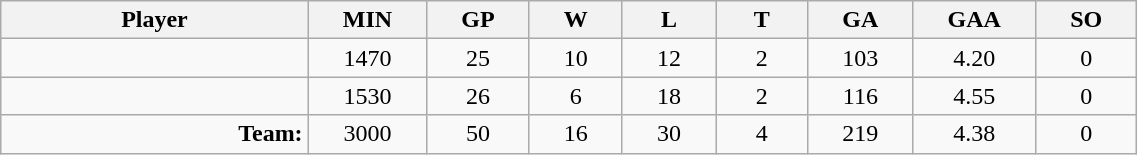<table class="wikitable sortable" width="60%">
<tr>
<th bgcolor="#DDDDFF" width="10%">Player</th>
<th width="3%" bgcolor="#DDDDFF" title="Minutes played">MIN</th>
<th width="3%" bgcolor="#DDDDFF" title="Games played in">GP</th>
<th width="3%" bgcolor="#DDDDFF" title="Wins">W</th>
<th width="3%" bgcolor="#DDDDFF"title="Losses">L</th>
<th width="3%" bgcolor="#DDDDFF" title="Ties">T</th>
<th width="3%" bgcolor="#DDDDFF" title="Goals against">GA</th>
<th width="3%" bgcolor="#DDDDFF" title="Goals against average">GAA</th>
<th width="3%" bgcolor="#DDDDFF"title="Shut-outs">SO</th>
</tr>
<tr align="center">
<td align="right"></td>
<td>1470</td>
<td>25</td>
<td>10</td>
<td>12</td>
<td>2</td>
<td>103</td>
<td>4.20</td>
<td>0</td>
</tr>
<tr align="center">
<td align="right"></td>
<td>1530</td>
<td>26</td>
<td>6</td>
<td>18</td>
<td>2</td>
<td>116</td>
<td>4.55</td>
<td>0</td>
</tr>
<tr align="center">
<td align="right"><strong>Team:</strong></td>
<td>3000</td>
<td>50</td>
<td>16</td>
<td>30</td>
<td>4</td>
<td>219</td>
<td>4.38</td>
<td>0</td>
</tr>
</table>
